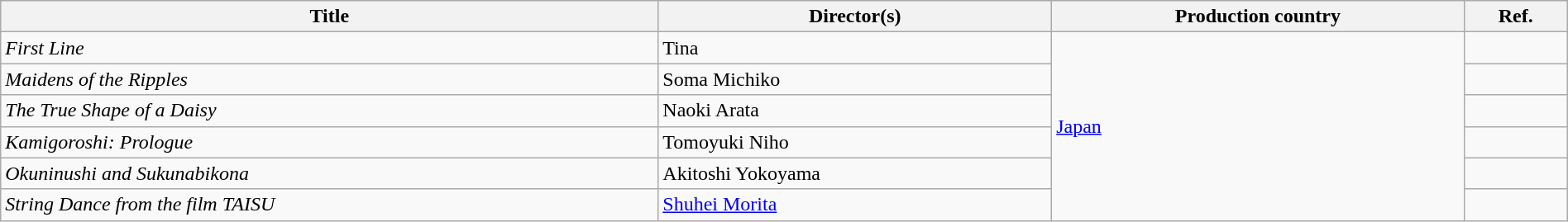<table class="wikitable" width=100%>
<tr>
<th scope="col">Title</th>
<th scope="col">Director(s)</th>
<th scope="col">Production country</th>
<th scope="col">Ref.</th>
</tr>
<tr>
<td><em>First Line</em></td>
<td>Tina</td>
<td rowspan="6"><a href='#'>Japan</a></td>
<td align="center"></td>
</tr>
<tr>
<td><em>Maidens of the Ripples</em></td>
<td>Soma Michiko</td>
<td align="center"></td>
</tr>
<tr>
<td><em>The True Shape of a Daisy</em></td>
<td>Naoki Arata</td>
<td align="center"></td>
</tr>
<tr>
<td><em>Kamigoroshi: Prologue</em></td>
<td>Tomoyuki Niho</td>
<td align="center"></td>
</tr>
<tr>
<td><em>Okuninushi and Sukunabikona</em></td>
<td>Akitoshi Yokoyama</td>
<td align="center"></td>
</tr>
<tr>
<td><em>String Dance from the film TAISU</em></td>
<td><a href='#'>Shuhei Morita</a></td>
<td align="center"></td>
</tr>
</table>
